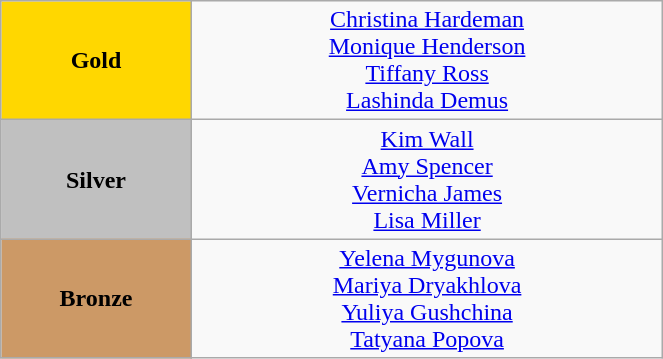<table class="wikitable" style="text-align:center; " width="35%">
<tr>
<td bgcolor="gold"><strong>Gold</strong></td>
<td><a href='#'>Christina Hardeman</a><br><a href='#'>Monique Henderson</a><br><a href='#'>Tiffany Ross</a><br><a href='#'>Lashinda Demus</a><br>  <small><em></em></small></td>
</tr>
<tr>
<td bgcolor="silver"><strong>Silver</strong></td>
<td><a href='#'>Kim Wall</a><br><a href='#'>Amy Spencer</a><br><a href='#'>Vernicha James</a><br><a href='#'>Lisa Miller</a><br>  <small><em></em></small></td>
</tr>
<tr>
<td bgcolor="CC9966"><strong>Bronze</strong></td>
<td><a href='#'>Yelena Mygunova</a><br><a href='#'>Mariya Dryakhlova</a><br><a href='#'>Yuliya Gushchina</a><br><a href='#'>Tatyana Popova</a><br>  <small><em></em></small></td>
</tr>
</table>
